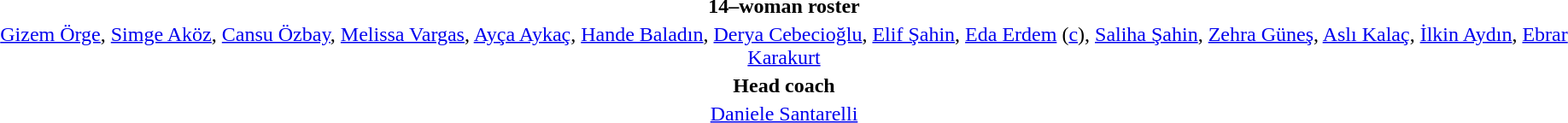<table style="text-align:center; margin-top:2em; margin-left:auto; margin-right:auto">
<tr>
<td><strong>14–woman roster</strong></td>
</tr>
<tr>
<td><a href='#'>Gizem Örge</a>, <a href='#'>Simge Aköz</a>, <a href='#'>Cansu Özbay</a>, <a href='#'>Melissa Vargas</a>, <a href='#'>Ayça Aykaç</a>, <a href='#'>Hande Baladın</a>, <a href='#'>Derya Cebecioğlu</a>, <a href='#'>Elif Şahin</a>, <a href='#'>Eda Erdem</a> (<a href='#'>c</a>), <a href='#'>Saliha Şahin</a>, <a href='#'>Zehra Güneş</a>, <a href='#'>Aslı Kalaç</a>, <a href='#'>İlkin Aydın</a>, <a href='#'>Ebrar Karakurt</a></td>
</tr>
<tr>
<td><strong>Head coach</strong></td>
</tr>
<tr>
<td> <a href='#'>Daniele Santarelli</a></td>
</tr>
</table>
